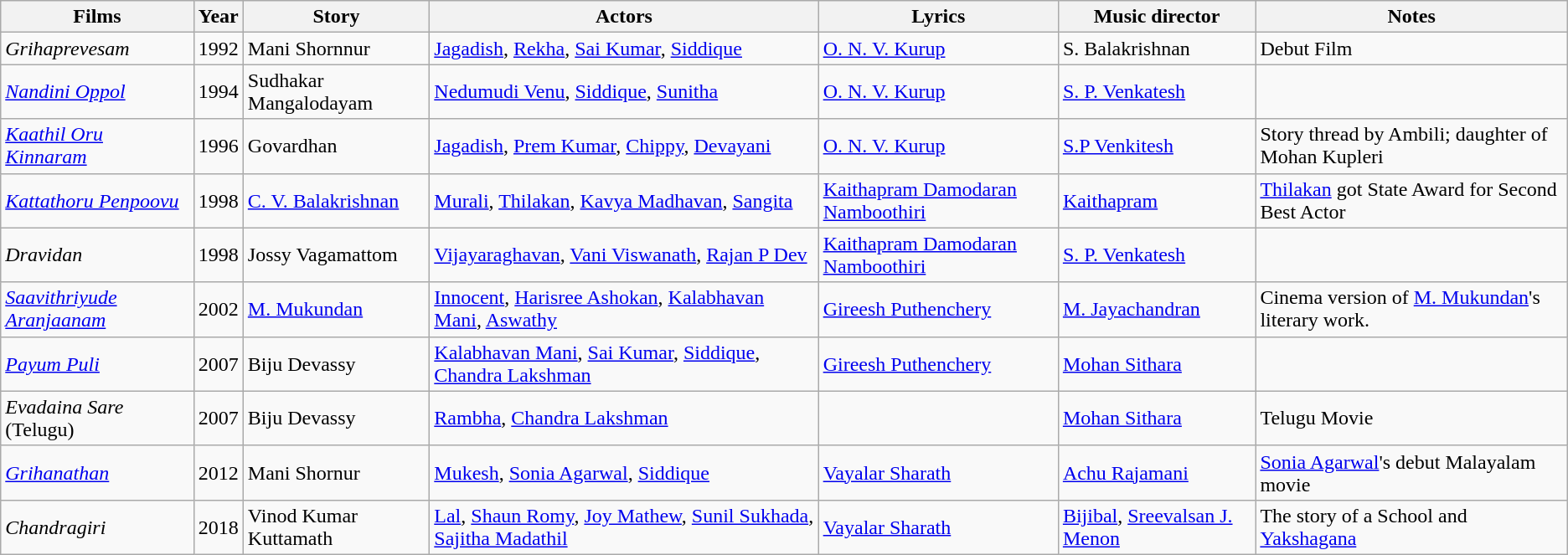<table class="wikitable sortable">
<tr>
<th>Films</th>
<th>Year</th>
<th>Story</th>
<th>Actors</th>
<th>Lyrics</th>
<th>Music director</th>
<th>Notes</th>
</tr>
<tr>
<td><em>Grihaprevesam</em></td>
<td>1992</td>
<td>Mani Shornnur</td>
<td><a href='#'>Jagadish</a>, <a href='#'>Rekha</a>, <a href='#'>Sai Kumar</a>, <a href='#'>Siddique</a></td>
<td><a href='#'>O. N. V. Kurup</a></td>
<td>S. Balakrishnan</td>
<td>Debut Film</td>
</tr>
<tr>
<td><em><a href='#'>Nandini Oppol</a></em></td>
<td>1994</td>
<td>Sudhakar Mangalodayam</td>
<td><a href='#'>Nedumudi Venu</a>, <a href='#'>Siddique</a>, <a href='#'>Sunitha</a></td>
<td><a href='#'>O. N. V. Kurup</a></td>
<td><a href='#'>S. P. Venkatesh</a></td>
<td></td>
</tr>
<tr>
<td><em><a href='#'>Kaathil Oru Kinnaram</a></em></td>
<td>1996</td>
<td>Govardhan</td>
<td><a href='#'>Jagadish</a>, <a href='#'>Prem Kumar</a>,  <a href='#'>Chippy</a>, <a href='#'>Devayani</a></td>
<td><a href='#'>O. N. V. Kurup</a></td>
<td><a href='#'>S.P Venkitesh</a></td>
<td>Story thread by Ambili; daughter of Mohan Kupleri</td>
</tr>
<tr>
<td><em><a href='#'>Kattathoru Penpoovu</a></em></td>
<td>1998</td>
<td><a href='#'>C. V. Balakrishnan</a></td>
<td><a href='#'>Murali</a>, <a href='#'>Thilakan</a>, <a href='#'>Kavya Madhavan</a>, <a href='#'>Sangita</a></td>
<td><a href='#'>Kaithapram Damodaran Namboothiri</a></td>
<td><a href='#'>Kaithapram</a></td>
<td><a href='#'>Thilakan</a> got State Award for Second Best Actor</td>
</tr>
<tr>
<td><em>Dravidan</em></td>
<td>1998</td>
<td>Jossy Vagamattom</td>
<td><a href='#'>Vijayaraghavan</a>, <a href='#'>Vani Viswanath</a>, <a href='#'>Rajan P Dev</a></td>
<td><a href='#'>Kaithapram Damodaran Namboothiri</a></td>
<td><a href='#'>S. P. Venkatesh</a></td>
<td></td>
</tr>
<tr>
<td><em><a href='#'>Saavithriyude Aranjaanam</a></em></td>
<td>2002</td>
<td><a href='#'>M. Mukundan</a></td>
<td><a href='#'>Innocent</a>, <a href='#'>Harisree Ashokan</a>, <a href='#'>Kalabhavan Mani</a>, <a href='#'>Aswathy</a></td>
<td><a href='#'>Gireesh Puthenchery</a></td>
<td><a href='#'>M. Jayachandran</a></td>
<td>Cinema version of <a href='#'>M. Mukundan</a>'s literary work.</td>
</tr>
<tr>
<td><em><a href='#'>Payum Puli</a></em></td>
<td>2007</td>
<td>Biju Devassy</td>
<td><a href='#'>Kalabhavan Mani</a>, <a href='#'>Sai Kumar</a>, <a href='#'>Siddique</a>, <a href='#'>Chandra Lakshman</a></td>
<td><a href='#'>Gireesh Puthenchery</a></td>
<td><a href='#'>Mohan Sithara</a></td>
<td></td>
</tr>
<tr>
<td><em>Evadaina Sare</em> (Telugu)</td>
<td>2007</td>
<td>Biju Devassy</td>
<td><a href='#'>Rambha</a>, <a href='#'>Chandra Lakshman</a></td>
<td></td>
<td><a href='#'>Mohan Sithara</a></td>
<td>Telugu Movie</td>
</tr>
<tr>
<td><em><a href='#'>Grihanathan</a></em></td>
<td>2012</td>
<td>Mani Shornur</td>
<td><a href='#'>Mukesh</a>, <a href='#'>Sonia Agarwal</a>, <a href='#'>Siddique</a></td>
<td><a href='#'>Vayalar Sharath</a></td>
<td><a href='#'>Achu Rajamani</a></td>
<td><a href='#'>Sonia Agarwal</a>'s debut Malayalam movie</td>
</tr>
<tr>
<td><em>Chandragiri</em></td>
<td>2018</td>
<td>Vinod Kumar Kuttamath</td>
<td><a href='#'>Lal</a>, <a href='#'>Shaun Romy</a>, <a href='#'>Joy Mathew</a>, <a href='#'>Sunil Sukhada</a>, <a href='#'>Sajitha Madathil</a></td>
<td><a href='#'>Vayalar Sharath</a></td>
<td><a href='#'>Bijibal</a>, <a href='#'>Sreevalsan J. Menon</a></td>
<td>The story of a School and <a href='#'>Yakshagana</a></td>
</tr>
</table>
